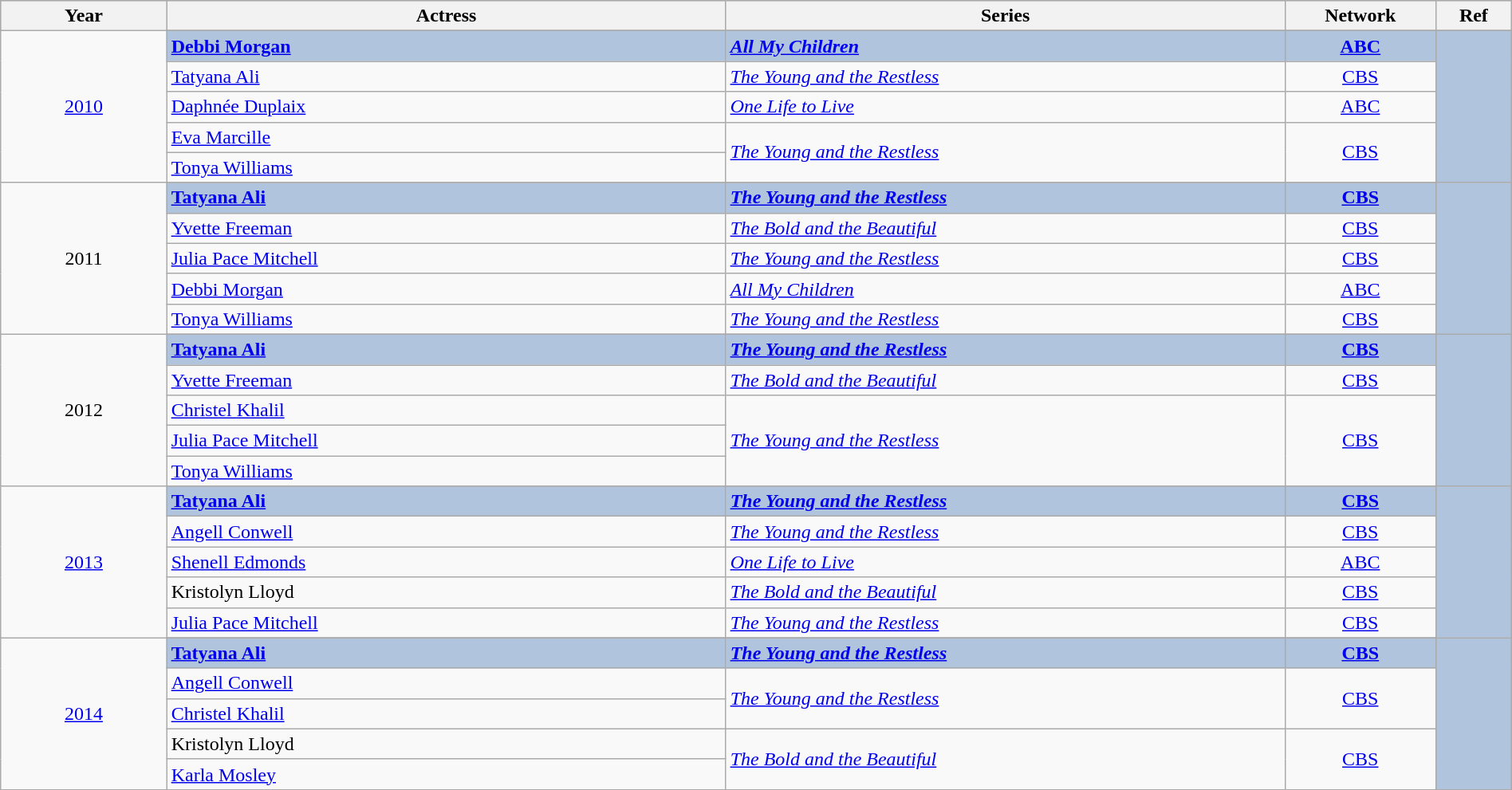<table class="wikitable" style="width:100%;">
<tr style="background:#bebebe;">
<th style="width:11%;">Year</th>
<th style="width:37%;">Actress</th>
<th style="width:37%;">Series</th>
<th style="width:10%;">Network</th>
<th style="width:5%;">Ref</th>
</tr>
<tr>
<td rowspan="6" align="center"><a href='#'>2010</a></td>
</tr>
<tr style="background:#B0C4DE">
<td><strong><a href='#'>Debbi Morgan</a></strong></td>
<td><strong><em><a href='#'>All My Children</a></em></strong></td>
<td align="center"><strong><a href='#'>ABC</a></strong></td>
<td rowspan="6" align="center"></td>
</tr>
<tr>
<td><a href='#'>Tatyana Ali</a></td>
<td><em><a href='#'>The Young and the Restless</a></em></td>
<td align="center"><a href='#'>CBS</a></td>
</tr>
<tr>
<td><a href='#'>Daphnée Duplaix</a></td>
<td><em><a href='#'>One Life to Live</a></em></td>
<td align="center"><a href='#'>ABC</a></td>
</tr>
<tr>
<td><a href='#'>Eva Marcille</a></td>
<td rowspan="2"><em><a href='#'>The Young and the Restless</a></em></td>
<td rowspan="2" align="center"><a href='#'>CBS</a></td>
</tr>
<tr>
<td><a href='#'>Tonya Williams</a></td>
</tr>
<tr>
<td rowspan="6" align="center">2011</td>
</tr>
<tr style="background:#B0C4DE">
<td><strong><a href='#'>Tatyana Ali</a></strong></td>
<td><strong><em><a href='#'>The Young and the Restless</a></em></strong></td>
<td align="center"><strong><a href='#'>CBS</a></strong></td>
<td rowspan="6" align="center"></td>
</tr>
<tr>
<td><a href='#'>Yvette Freeman</a></td>
<td><em><a href='#'>The Bold and the Beautiful</a></em></td>
<td align="center"><a href='#'>CBS</a></td>
</tr>
<tr>
<td><a href='#'>Julia Pace Mitchell</a></td>
<td><em><a href='#'>The Young and the Restless</a></em></td>
<td align="center"><a href='#'>CBS</a></td>
</tr>
<tr>
<td><a href='#'>Debbi Morgan</a></td>
<td><em><a href='#'>All My Children</a></em></td>
<td align="center"><a href='#'>ABC</a></td>
</tr>
<tr>
<td><a href='#'>Tonya Williams</a></td>
<td><em><a href='#'>The Young and the Restless</a></em></td>
<td align="center"><a href='#'>CBS</a></td>
</tr>
<tr>
<td rowspan="6" align="center">2012</td>
</tr>
<tr style="background:#B0C4DE">
<td><strong><a href='#'>Tatyana Ali</a></strong></td>
<td><strong><em><a href='#'>The Young and the Restless</a></em></strong></td>
<td align="center"><strong><a href='#'>CBS</a></strong></td>
<td rowspan="6" align="center"></td>
</tr>
<tr>
<td><a href='#'>Yvette Freeman</a></td>
<td><em><a href='#'>The Bold and the Beautiful</a></em></td>
<td align="center"><a href='#'>CBS</a></td>
</tr>
<tr>
<td><a href='#'>Christel Khalil</a></td>
<td rowspan="3"><em><a href='#'>The Young and the Restless</a></em></td>
<td rowspan="3" align="center"><a href='#'>CBS</a></td>
</tr>
<tr>
<td><a href='#'>Julia Pace Mitchell</a></td>
</tr>
<tr>
<td><a href='#'>Tonya Williams</a></td>
</tr>
<tr>
<td rowspan="6" align="center"><a href='#'>2013</a></td>
</tr>
<tr style="background:#B0C4DE">
<td><strong><a href='#'>Tatyana Ali</a></strong></td>
<td><strong><em><a href='#'>The Young and the Restless</a></em></strong></td>
<td align="center"><strong><a href='#'>CBS</a></strong></td>
<td rowspan="6" align="center"></td>
</tr>
<tr>
<td><a href='#'>Angell Conwell</a></td>
<td><em><a href='#'>The Young and the Restless</a></em></td>
<td align="center"><a href='#'>CBS</a></td>
</tr>
<tr>
<td><a href='#'>Shenell Edmonds</a></td>
<td><em><a href='#'>One Life to Live</a></em></td>
<td align="center"><a href='#'>ABC</a></td>
</tr>
<tr>
<td>Kristolyn Lloyd</td>
<td><em><a href='#'>The Bold and the Beautiful</a></em></td>
<td align="center"><a href='#'>CBS</a></td>
</tr>
<tr>
<td><a href='#'>Julia Pace Mitchell</a></td>
<td><em><a href='#'>The Young and the Restless</a></em></td>
<td align="center"><a href='#'>CBS</a></td>
</tr>
<tr>
<td rowspan="6" align="center"><a href='#'>2014</a></td>
</tr>
<tr style="background:#B0C4DE">
<td><strong><a href='#'>Tatyana Ali</a></strong></td>
<td><strong><em><a href='#'>The Young and the Restless</a></em></strong></td>
<td align="center"><strong><a href='#'>CBS</a></strong></td>
<td rowspan="6" align="center"></td>
</tr>
<tr>
<td><a href='#'>Angell Conwell</a></td>
<td rowspan="2"><em><a href='#'>The Young and the Restless</a></em></td>
<td rowspan="2" align="center"><a href='#'>CBS</a></td>
</tr>
<tr>
<td><a href='#'>Christel Khalil</a></td>
</tr>
<tr>
<td>Kristolyn Lloyd</td>
<td rowspan="2"><em><a href='#'>The Bold and the Beautiful</a></em></td>
<td rowspan="2" align="center"><a href='#'>CBS</a></td>
</tr>
<tr>
<td><a href='#'>Karla Mosley</a></td>
</tr>
</table>
